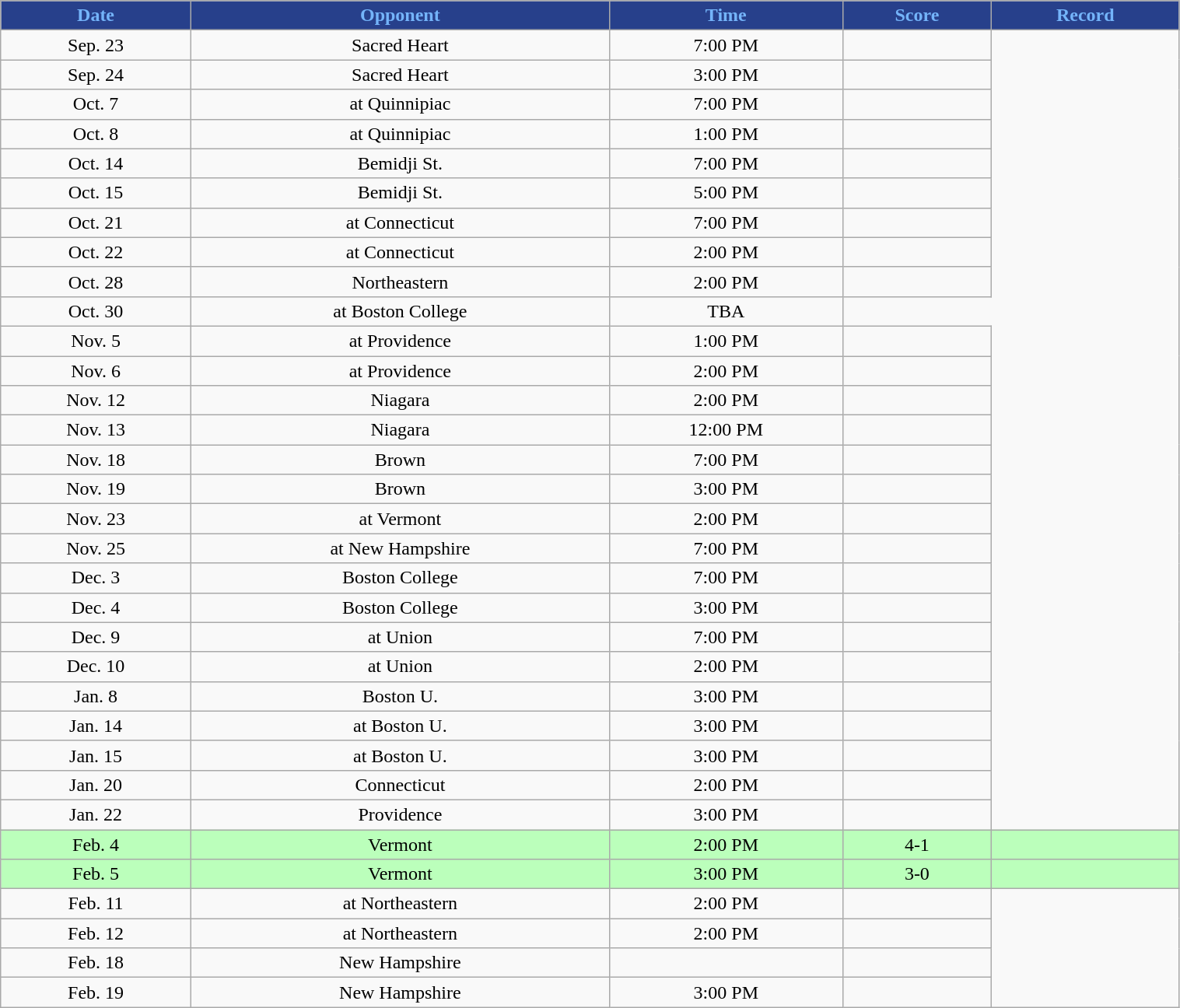<table class="wikitable" style="width:80%;">
<tr style="text-align:center; background:#27408b; color:#74b4fa;">
<td><strong>Date</strong></td>
<td><strong>Opponent</strong></td>
<td><strong>Time</strong></td>
<td><strong>Score</strong></td>
<td><strong>Record</strong></td>
</tr>
<tr style="text-align:center;" bgcolor="">
<td>Sep. 23</td>
<td>Sacred Heart</td>
<td>7:00 PM</td>
<td></td>
</tr>
<tr style="text-align:center;" bgcolor="">
<td>Sep. 24</td>
<td>Sacred Heart</td>
<td>3:00 PM</td>
<td></td>
</tr>
<tr style="text-align:center;" bgcolor="">
<td>Oct. 7</td>
<td>at Quinnipiac</td>
<td>7:00 PM</td>
<td></td>
</tr>
<tr style="text-align:center;" bgcolor="">
<td>Oct. 8</td>
<td>at Quinnipiac</td>
<td>1:00 PM</td>
<td></td>
</tr>
<tr style="text-align:center;" bgcolor="">
<td>Oct. 14</td>
<td>Bemidji St.</td>
<td>7:00 PM</td>
<td></td>
</tr>
<tr style="text-align:center;" bgcolor="">
<td>Oct. 15</td>
<td>Bemidji St.</td>
<td>5:00 PM</td>
<td></td>
</tr>
<tr style="text-align:center;" bgcolor="">
<td>Oct. 21</td>
<td>at Connecticut</td>
<td>7:00 PM</td>
<td></td>
</tr>
<tr style="text-align:center;" bgcolor="">
<td>Oct. 22</td>
<td>at Connecticut</td>
<td>2:00 PM</td>
<td></td>
</tr>
<tr style="text-align:center;" bgcolor="">
<td>Oct. 28</td>
<td>Northeastern</td>
<td>2:00 PM</td>
<td></td>
</tr>
<tr style="text-align:center;" bgcolor="">
<td>Oct. 30</td>
<td>at Boston College</td>
<td>TBA</td>
</tr>
<tr style="text-align:center;" bgcolor="">
<td>Nov. 5</td>
<td>at Providence</td>
<td>1:00 PM</td>
<td></td>
</tr>
<tr style="text-align:center;" bgcolor="">
<td>Nov. 6</td>
<td>at Providence</td>
<td>2:00 PM</td>
<td></td>
</tr>
<tr style="text-align:center;" bgcolor="">
<td>Nov. 12</td>
<td>Niagara</td>
<td>2:00 PM</td>
<td></td>
</tr>
<tr style="text-align:center;" bgcolor="">
<td>Nov. 13</td>
<td>Niagara</td>
<td>12:00 PM</td>
<td></td>
</tr>
<tr style="text-align:center;" bgcolor="">
<td>Nov. 18</td>
<td>Brown</td>
<td>7:00 PM</td>
<td></td>
</tr>
<tr style="text-align:center;" bgcolor="">
<td>Nov. 19</td>
<td>Brown</td>
<td>3:00 PM</td>
<td></td>
</tr>
<tr style="text-align:center;" bgcolor="">
<td>Nov. 23</td>
<td>at Vermont</td>
<td>2:00 PM</td>
<td></td>
</tr>
<tr style="text-align:center;" bgcolor="">
<td>Nov. 25</td>
<td>at New Hampshire</td>
<td>7:00 PM</td>
<td></td>
</tr>
<tr style="text-align:center;" bgcolor="">
<td>Dec. 3</td>
<td>Boston College</td>
<td>7:00 PM</td>
<td></td>
</tr>
<tr style="text-align:center;" bgcolor="">
<td>Dec. 4</td>
<td>Boston College</td>
<td>3:00 PM</td>
<td></td>
</tr>
<tr style="text-align:center;" bgcolor="">
<td>Dec. 9</td>
<td>at Union</td>
<td>7:00 PM</td>
<td></td>
</tr>
<tr style="text-align:center;" bgcolor="">
<td>Dec. 10</td>
<td>at Union</td>
<td>2:00 PM</td>
<td></td>
</tr>
<tr style="text-align:center;" bgcolor="">
<td>Jan. 8</td>
<td>Boston U.</td>
<td>3:00 PM</td>
<td></td>
</tr>
<tr style="text-align:center;" bgcolor="">
<td>Jan. 14</td>
<td>at Boston U.</td>
<td>3:00 PM</td>
<td></td>
</tr>
<tr style="text-align:center;" bgcolor="">
<td>Jan. 15</td>
<td>at Boston U.</td>
<td>3:00 PM</td>
<td></td>
</tr>
<tr style="text-align:center;" bgcolor="">
<td>Jan. 20</td>
<td>Connecticut</td>
<td>2:00 PM</td>
<td></td>
</tr>
<tr style="text-align:center;" bgcolor="">
<td>Jan. 22</td>
<td>Providence</td>
<td>3:00 PM</td>
<td></td>
</tr>
<tr style="text-align:center; background:#bfb;">
<td>Feb. 4</td>
<td>Vermont</td>
<td>2:00 PM</td>
<td>4-1</td>
<td></td>
</tr>
<tr style="text-align:center; background:#bfb;">
<td>Feb. 5</td>
<td>Vermont</td>
<td>3:00 PM</td>
<td>3-0</td>
<td></td>
</tr>
<tr style="text-align:center;" bgcolor="">
<td>Feb. 11</td>
<td>at Northeastern</td>
<td>2:00 PM</td>
<td></td>
</tr>
<tr style="text-align:center;" bgcolor="">
<td>Feb. 12</td>
<td>at Northeastern</td>
<td>2:00 PM</td>
<td></td>
</tr>
<tr style="text-align:center;" bgcolor="">
<td>Feb. 18</td>
<td>New Hampshire</td>
<td></td>
<td></td>
</tr>
<tr style="text-align:center;" bgcolor="">
<td>Feb. 19</td>
<td>New Hampshire</td>
<td>3:00 PM</td>
<td></td>
</tr>
</table>
